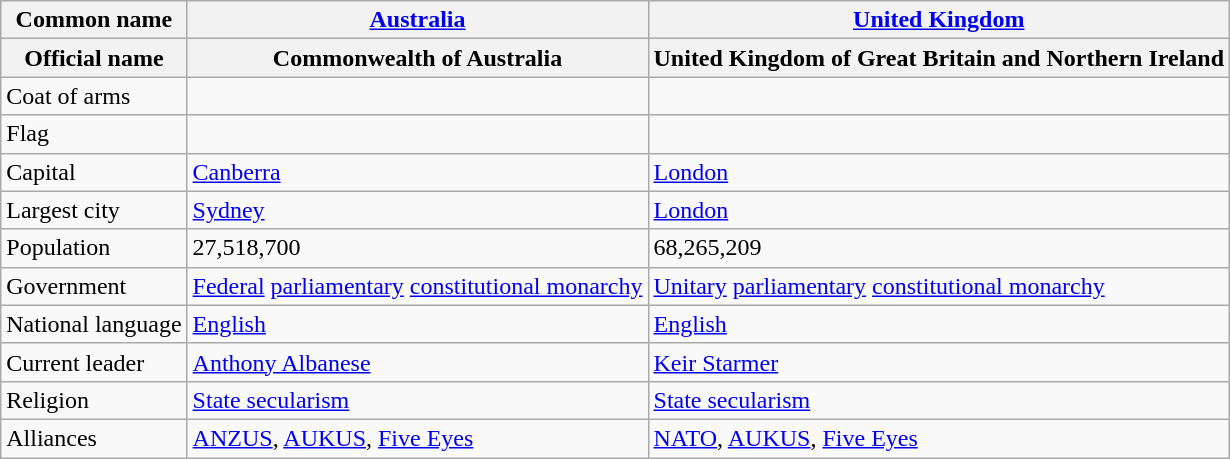<table class="wikitable">
<tr>
<th>Common name</th>
<th><a href='#'>Australia</a></th>
<th><a href='#'>United Kingdom</a></th>
</tr>
<tr>
<th>Official name</th>
<th>Commonwealth of Australia</th>
<th>United Kingdom of Great Britain and Northern Ireland</th>
</tr>
<tr>
<td>Coat of arms</td>
<td></td>
<td></td>
</tr>
<tr>
<td>Flag</td>
<td></td>
<td></td>
</tr>
<tr>
<td>Capital</td>
<td><a href='#'>Canberra</a></td>
<td><a href='#'>London</a></td>
</tr>
<tr>
<td>Largest city</td>
<td><a href='#'>Sydney</a></td>
<td><a href='#'>London</a></td>
</tr>
<tr>
<td>Population</td>
<td>27,518,700</td>
<td>68,265,209</td>
</tr>
<tr>
<td>Government</td>
<td><a href='#'>Federal</a> <a href='#'>parliamentary</a> <a href='#'>constitutional monarchy</a></td>
<td><a href='#'>Unitary</a> <a href='#'>parliamentary</a> <a href='#'>constitutional monarchy</a></td>
</tr>
<tr>
<td>National language</td>
<td><a href='#'>English</a></td>
<td><a href='#'>English</a></td>
</tr>
<tr>
<td>Current leader</td>
<td><a href='#'>Anthony Albanese</a></td>
<td><a href='#'>Keir Starmer</a></td>
</tr>
<tr>
<td>Religion</td>
<td><a href='#'>State secularism</a></td>
<td><a href='#'>State secularism</a></td>
</tr>
<tr>
<td>Alliances</td>
<td><a href='#'>ANZUS</a>, <a href='#'>AUKUS</a>, <a href='#'>Five Eyes</a></td>
<td><a href='#'>NATO</a>, <a href='#'>AUKUS</a>, <a href='#'>Five Eyes</a></td>
</tr>
</table>
